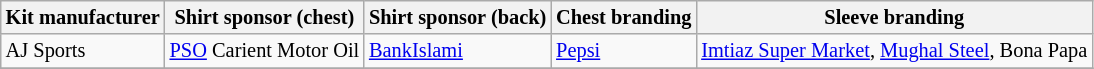<table class="wikitable"  style="font-size:85%;">
<tr>
<th>Kit manufacturer</th>
<th>Shirt sponsor (chest)</th>
<th>Shirt sponsor (back)</th>
<th>Chest branding</th>
<th>Sleeve branding</th>
</tr>
<tr>
<td>AJ Sports</td>
<td><a href='#'>PSO</a> Carient Motor Oil</td>
<td><a href='#'>BankIslami</a></td>
<td><a href='#'>Pepsi</a></td>
<td><a href='#'>Imtiaz Super Market</a>, <a href='#'>Mughal Steel</a>, Bona Papa</td>
</tr>
<tr>
</tr>
</table>
